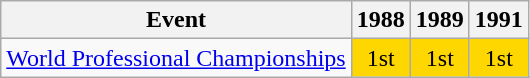<table class="wikitable" style="text-align:center">
<tr>
<th>Event</th>
<th>1988</th>
<th>1989</th>
<th>1991</th>
</tr>
<tr>
<td align=left><a href='#'>World Professional Championships</a></td>
<td bgcolor=gold>1st</td>
<td bgcolor=gold>1st</td>
<td bgcolor=gold>1st</td>
</tr>
</table>
